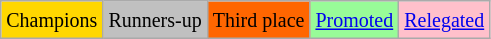<table class="wikitable">
<tr>
<td bgcolor=gold><small>Champions</small></td>
<td bgcolor=silver><small>Runners-up</small></td>
<td bgcolor=ff6600><small>Third place</small></td>
<td bgcolor=palegreen><small><a href='#'>Promoted</a></small></td>
<td bgcolor=pink><small><a href='#'>Relegated</a></small></td>
</tr>
</table>
